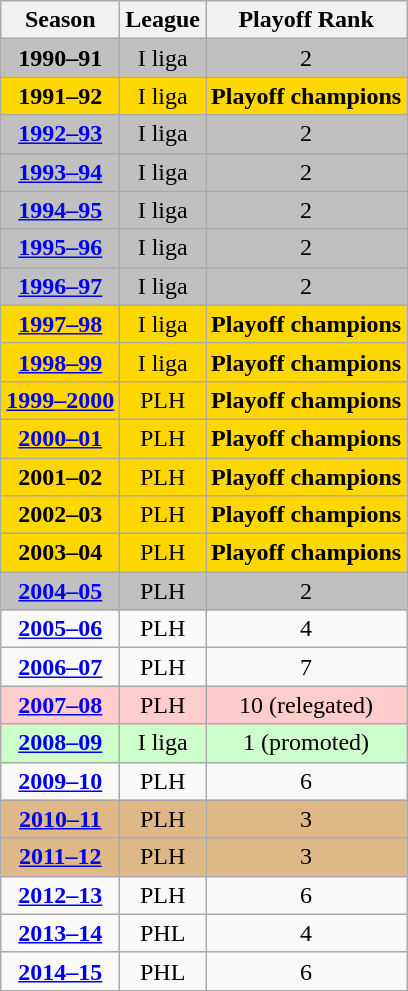<table class="wikitable" style="text-align:center;">
<tr>
<th>Season</th>
<th>League</th>
<th>Playoff Rank</th>
</tr>
<tr bgcolor="#C0C0C0">
<td><strong>1990–91</strong></td>
<td>I liga</td>
<td>2</td>
</tr>
<tr bgcolor="#FFD700">
<td><strong>1991–92</strong></td>
<td>I liga</td>
<td><strong>Playoff champions</strong></td>
</tr>
<tr bgcolor="#C0C0C0">
<td><strong><a href='#'>1992–93</a></strong></td>
<td>I liga</td>
<td>2</td>
</tr>
<tr bgcolor="#C0C0C0">
<td><strong><a href='#'>1993–94</a></strong></td>
<td>I liga</td>
<td>2</td>
</tr>
<tr bgcolor="#C0C0C0">
<td><strong><a href='#'>1994–95</a></strong></td>
<td>I liga</td>
<td>2</td>
</tr>
<tr bgcolor="#C0C0C0">
<td><strong><a href='#'>1995–96</a></strong></td>
<td>I liga</td>
<td>2</td>
</tr>
<tr bgcolor="#C0C0C0">
<td><strong><a href='#'>1996–97</a></strong></td>
<td>I liga</td>
<td>2</td>
</tr>
<tr bgcolor="#FFD700">
<td><strong><a href='#'>1997–98</a></strong></td>
<td>I liga</td>
<td><strong>Playoff champions</strong></td>
</tr>
<tr bgcolor="#FFD700">
<td><strong><a href='#'>1998–99</a></strong></td>
<td>I liga</td>
<td><strong>Playoff champions</strong></td>
</tr>
<tr bgcolor="#FFD700">
<td><strong><a href='#'>1999–2000</a></strong></td>
<td>PLH</td>
<td><strong>Playoff champions</strong></td>
</tr>
<tr bgcolor="#FFD700">
<td><strong><a href='#'>2000–01</a></strong></td>
<td>PLH</td>
<td><strong>Playoff champions</strong></td>
</tr>
<tr bgcolor="#FFD700">
<td><strong>2001–02</strong></td>
<td>PLH</td>
<td><strong>Playoff champions</strong></td>
</tr>
<tr bgcolor="#FFD700">
<td><strong>2002–03</strong></td>
<td>PLH</td>
<td><strong>Playoff champions</strong></td>
</tr>
<tr bgcolor="#FFD700">
<td><strong>2003–04</strong></td>
<td>PLH</td>
<td><strong>Playoff champions</strong></td>
</tr>
<tr bgcolor="#C0C0C0">
<td><strong><a href='#'>2004–05</a></strong></td>
<td>PLH</td>
<td>2</td>
</tr>
<tr>
<td><strong><a href='#'>2005–06</a></strong></td>
<td>PLH</td>
<td>4</td>
</tr>
<tr>
<td><strong><a href='#'>2006–07</a></strong></td>
<td>PLH</td>
<td>7</td>
</tr>
<tr bgcolor="#ffcccc">
<td><strong><a href='#'>2007–08</a></strong></td>
<td>PLH</td>
<td>10 (relegated)</td>
</tr>
<tr bgcolor="ccffcc">
<td><strong><a href='#'>2008–09</a></strong></td>
<td>I liga</td>
<td>1 (promoted)</td>
</tr>
<tr>
<td><strong><a href='#'>2009–10</a></strong></td>
<td>PLH</td>
<td>6</td>
</tr>
<tr bgcolor="deb887">
<td><strong><a href='#'>2010–11</a></strong></td>
<td>PLH</td>
<td>3</td>
</tr>
<tr bgcolor="deb887">
<td><strong><a href='#'>2011–12</a></strong></td>
<td>PLH</td>
<td>3</td>
</tr>
<tr>
<td><strong><a href='#'>2012–13</a></strong></td>
<td>PLH</td>
<td>6</td>
</tr>
<tr>
<td><strong><a href='#'>2013–14</a></strong></td>
<td>PHL</td>
<td>4</td>
</tr>
<tr>
<td><strong><a href='#'>2014–15</a></strong></td>
<td>PHL</td>
<td>6</td>
</tr>
</table>
